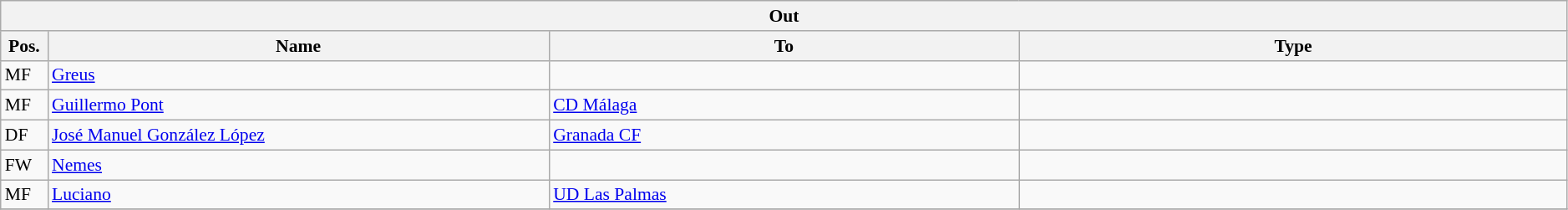<table class="wikitable" style="font-size:90%;width:99%;">
<tr>
<th colspan="4">Out</th>
</tr>
<tr>
<th width=3%>Pos.</th>
<th width=32%>Name</th>
<th width=30%>To</th>
<th width=35%>Type</th>
</tr>
<tr>
<td>MF</td>
<td><a href='#'>Greus</a></td>
<td></td>
<td></td>
</tr>
<tr>
<td>MF</td>
<td><a href='#'>Guillermo Pont</a></td>
<td><a href='#'>CD Málaga</a></td>
<td></td>
</tr>
<tr>
<td>DF</td>
<td><a href='#'>José Manuel González López</a></td>
<td><a href='#'>Granada CF</a></td>
<td></td>
</tr>
<tr>
<td>FW</td>
<td><a href='#'>Nemes</a></td>
<td></td>
<td></td>
</tr>
<tr>
<td>MF</td>
<td><a href='#'>Luciano</a></td>
<td><a href='#'>UD Las Palmas</a></td>
<td></td>
</tr>
<tr>
</tr>
</table>
